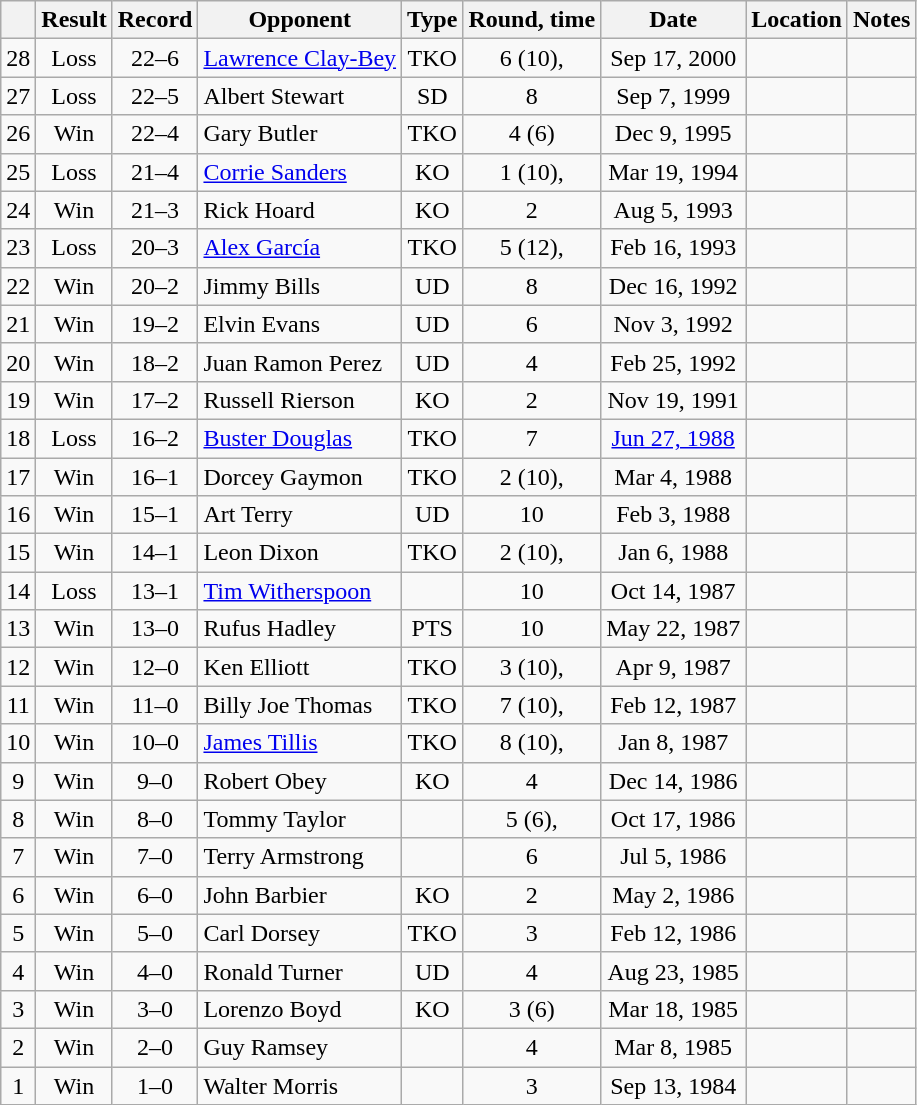<table class="wikitable" style="text-align:center">
<tr>
<th></th>
<th>Result</th>
<th>Record</th>
<th>Opponent</th>
<th>Type</th>
<th>Round, time</th>
<th>Date</th>
<th>Location</th>
<th>Notes</th>
</tr>
<tr>
<td>28</td>
<td>Loss</td>
<td>22–6</td>
<td style="text-align:left;"><a href='#'>Lawrence Clay-Bey</a></td>
<td>TKO</td>
<td>6 (10), </td>
<td>Sep 17, 2000</td>
<td style="text-align:left;"></td>
<td></td>
</tr>
<tr>
<td>27</td>
<td>Loss</td>
<td>22–5</td>
<td style="text-align:left;">Albert Stewart</td>
<td>SD</td>
<td>8</td>
<td>Sep 7, 1999</td>
<td style="text-align:left;"></td>
<td></td>
</tr>
<tr>
<td>26</td>
<td>Win</td>
<td>22–4</td>
<td style="text-align:left;">Gary Butler</td>
<td>TKO</td>
<td>4 (6)</td>
<td>Dec 9, 1995</td>
<td style="text-align:left;"></td>
<td></td>
</tr>
<tr>
<td>25</td>
<td>Loss</td>
<td>21–4</td>
<td style="text-align:left;"><a href='#'>Corrie Sanders</a></td>
<td>KO</td>
<td>1 (10), </td>
<td>Mar 19, 1994</td>
<td style="text-align:left;"></td>
<td></td>
</tr>
<tr>
<td>24</td>
<td>Win</td>
<td>21–3</td>
<td style="text-align:left;">Rick Hoard</td>
<td>KO</td>
<td>2</td>
<td>Aug 5, 1993</td>
<td style="text-align:left;"></td>
<td></td>
</tr>
<tr>
<td>23</td>
<td>Loss</td>
<td>20–3</td>
<td style="text-align:left;"><a href='#'>Alex García</a></td>
<td>TKO</td>
<td>5 (12), </td>
<td>Feb 16, 1993</td>
<td style="text-align:left;"></td>
<td style="text-align:left;"></td>
</tr>
<tr>
<td>22</td>
<td>Win</td>
<td>20–2</td>
<td style="text-align:left;">Jimmy Bills</td>
<td>UD</td>
<td>8</td>
<td>Dec 16, 1992</td>
<td style="text-align:left;"></td>
<td></td>
</tr>
<tr>
<td>21</td>
<td>Win</td>
<td>19–2</td>
<td style="text-align:left;">Elvin Evans</td>
<td>UD</td>
<td>6</td>
<td>Nov 3, 1992</td>
<td style="text-align:left;"></td>
<td></td>
</tr>
<tr>
<td>20</td>
<td>Win</td>
<td>18–2</td>
<td style="text-align:left;">Juan Ramon Perez</td>
<td>UD</td>
<td>4</td>
<td>Feb 25, 1992</td>
<td style="text-align:left;"></td>
<td></td>
</tr>
<tr>
<td>19</td>
<td>Win</td>
<td>17–2</td>
<td style="text-align:left;">Russell Rierson</td>
<td>KO</td>
<td>2</td>
<td>Nov 19, 1991</td>
<td style="text-align:left;"></td>
<td></td>
</tr>
<tr>
<td>18</td>
<td>Loss</td>
<td>16–2</td>
<td style="text-align:left;"><a href='#'>Buster Douglas</a></td>
<td>TKO</td>
<td>7</td>
<td><a href='#'>Jun 27, 1988</a></td>
<td style="text-align:left;"></td>
<td></td>
</tr>
<tr>
<td>17</td>
<td>Win</td>
<td>16–1</td>
<td style="text-align:left;">Dorcey Gaymon</td>
<td>TKO</td>
<td>2 (10), </td>
<td>Mar 4, 1988</td>
<td style="text-align:left;"></td>
<td></td>
</tr>
<tr>
<td>16</td>
<td>Win</td>
<td>15–1</td>
<td style="text-align:left;">Art Terry</td>
<td>UD</td>
<td>10</td>
<td>Feb 3, 1988</td>
<td style="text-align:left;"></td>
<td></td>
</tr>
<tr>
<td>15</td>
<td>Win</td>
<td>14–1</td>
<td style="text-align:left;">Leon Dixon</td>
<td>TKO</td>
<td>2 (10), </td>
<td>Jan 6, 1988</td>
<td style="text-align:left;"></td>
<td></td>
</tr>
<tr>
<td>14</td>
<td>Loss</td>
<td>13–1</td>
<td style="text-align:left;"><a href='#'>Tim Witherspoon</a></td>
<td></td>
<td>10</td>
<td>Oct 14, 1987</td>
<td style="text-align:left;"></td>
<td></td>
</tr>
<tr>
<td>13</td>
<td>Win</td>
<td>13–0</td>
<td style="text-align:left;">Rufus Hadley</td>
<td>PTS</td>
<td>10</td>
<td>May 22, 1987</td>
<td style="text-align:left;"></td>
<td></td>
</tr>
<tr>
<td>12</td>
<td>Win</td>
<td>12–0</td>
<td style="text-align:left;">Ken Elliott</td>
<td>TKO</td>
<td>3 (10), </td>
<td>Apr 9, 1987</td>
<td style="text-align:left;"></td>
<td></td>
</tr>
<tr>
<td>11</td>
<td>Win</td>
<td>11–0</td>
<td style="text-align:left;">Billy Joe Thomas</td>
<td>TKO</td>
<td>7 (10), </td>
<td>Feb 12, 1987</td>
<td style="text-align:left;"></td>
<td></td>
</tr>
<tr>
<td>10</td>
<td>Win</td>
<td>10–0</td>
<td style="text-align:left;"><a href='#'>James Tillis</a></td>
<td>TKO</td>
<td>8 (10), </td>
<td>Jan 8, 1987</td>
<td style="text-align:left;"></td>
<td></td>
</tr>
<tr>
<td>9</td>
<td>Win</td>
<td>9–0</td>
<td style="text-align:left;">Robert Obey</td>
<td>KO</td>
<td>4</td>
<td>Dec 14, 1986</td>
<td style="text-align:left;"></td>
<td></td>
</tr>
<tr>
<td>8</td>
<td>Win</td>
<td>8–0</td>
<td style="text-align:left;">Tommy Taylor</td>
<td></td>
<td>5 (6), </td>
<td>Oct 17, 1986</td>
<td style="text-align:left;"></td>
<td></td>
</tr>
<tr>
<td>7</td>
<td>Win</td>
<td>7–0</td>
<td style="text-align:left;">Terry Armstrong</td>
<td></td>
<td>6</td>
<td>Jul 5, 1986</td>
<td style="text-align:left;"></td>
<td></td>
</tr>
<tr>
<td>6</td>
<td>Win</td>
<td>6–0</td>
<td style="text-align:left;">John Barbier</td>
<td>KO</td>
<td>2</td>
<td>May 2, 1986</td>
<td style="text-align:left;"></td>
<td></td>
</tr>
<tr>
<td>5</td>
<td>Win</td>
<td>5–0</td>
<td style="text-align:left;">Carl Dorsey</td>
<td>TKO</td>
<td>3</td>
<td>Feb 12, 1986</td>
<td style="text-align:left;"></td>
<td></td>
</tr>
<tr>
<td>4</td>
<td>Win</td>
<td>4–0</td>
<td style="text-align:left;">Ronald Turner</td>
<td>UD</td>
<td>4</td>
<td>Aug 23, 1985</td>
<td style="text-align:left;"></td>
<td></td>
</tr>
<tr>
<td>3</td>
<td>Win</td>
<td>3–0</td>
<td style="text-align:left;">Lorenzo Boyd</td>
<td>KO</td>
<td>3 (6)</td>
<td>Mar 18, 1985</td>
<td style="text-align:left;"></td>
<td></td>
</tr>
<tr>
<td>2</td>
<td>Win</td>
<td>2–0</td>
<td style="text-align:left;">Guy Ramsey</td>
<td></td>
<td>4</td>
<td>Mar 8, 1985</td>
<td style="text-align:left;"></td>
<td></td>
</tr>
<tr>
<td>1</td>
<td>Win</td>
<td>1–0</td>
<td style="text-align:left;">Walter Morris</td>
<td></td>
<td>3</td>
<td>Sep 13, 1984</td>
<td style="text-align:left;"></td>
<td></td>
</tr>
</table>
